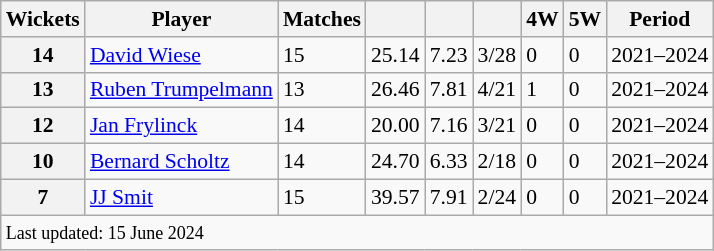<table class="wikitable" style="font-size: 90%">
<tr>
<th>Wickets</th>
<th>Player</th>
<th>Matches</th>
<th></th>
<th></th>
<th></th>
<th>4W</th>
<th>5W</th>
<th>Period</th>
</tr>
<tr>
<th>14</th>
<td><a href='#'>David Wiese</a></td>
<td>15</td>
<td>25.14</td>
<td>7.23</td>
<td>3/28</td>
<td>0</td>
<td>0</td>
<td>2021–2024</td>
</tr>
<tr>
<th>13</th>
<td><a href='#'>Ruben Trumpelmann</a></td>
<td>13</td>
<td>26.46</td>
<td>7.81</td>
<td>4/21</td>
<td>1</td>
<td>0</td>
<td>2021–2024</td>
</tr>
<tr>
<th>12</th>
<td><a href='#'>Jan Frylinck</a></td>
<td>14</td>
<td>20.00</td>
<td>7.16</td>
<td>3/21</td>
<td>0</td>
<td>0</td>
<td>2021–2024</td>
</tr>
<tr>
<th>10</th>
<td><a href='#'>Bernard Scholtz</a></td>
<td>14</td>
<td>24.70</td>
<td>6.33</td>
<td>2/18</td>
<td>0</td>
<td>0</td>
<td>2021–2024</td>
</tr>
<tr>
<th>7</th>
<td><a href='#'>JJ Smit</a></td>
<td>15</td>
<td>39.57</td>
<td>7.91</td>
<td>2/24</td>
<td>0</td>
<td>0</td>
<td>2021–2024</td>
</tr>
<tr>
<td colspan="9"><small>Last updated: 15 June 2024</small></td>
</tr>
</table>
